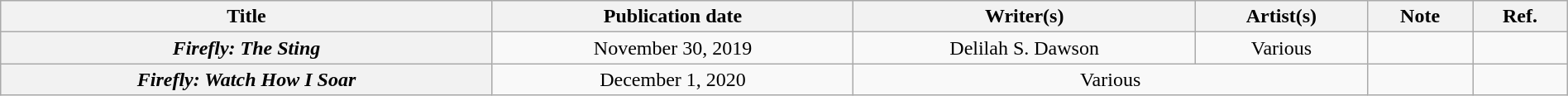<table class="wikitable" style="text-align:center; font-weight:normal;" width="100%">
<tr>
<th scope="col" align="center">Title</th>
<th scope="col" align="center">Publication date</th>
<th scope="col" align="center">Writer(s)</th>
<th scope="col" align="center">Artist(s)</th>
<th scope="col" align="center">Note</th>
<th scope="col" align="center">Ref.</th>
</tr>
<tr>
<th scope="row"><em>Firefly: The Sting</em></th>
<td>November 30, 2019</td>
<td>Delilah S. Dawson</td>
<td>Various</td>
<td></td>
<td></td>
</tr>
<tr>
<th><em>Firefly: Watch How I Soar</em></th>
<td>December 1, 2020</td>
<td colspan="2">Various</td>
<td></td>
<td></td>
</tr>
</table>
